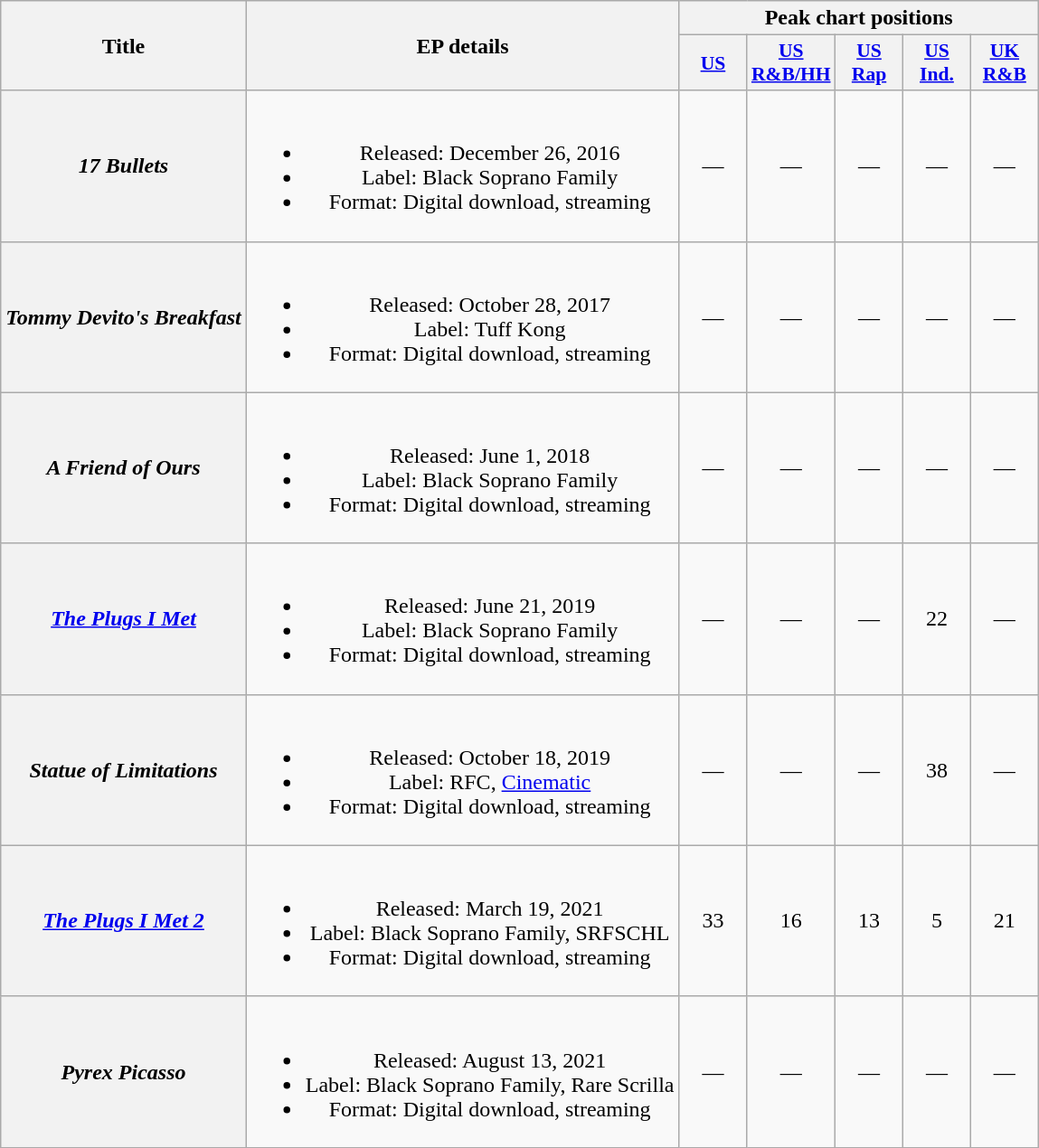<table class="wikitable plainrowheaders" style="text-align:center;">
<tr>
<th rowspan="2">Title</th>
<th rowspan="2">EP details</th>
<th colspan="5">Peak chart positions</th>
</tr>
<tr>
<th scope="col" style="width:3em;font-size:90%;"><a href='#'>US</a><br></th>
<th scope="col" style="width:3em;font-size:90%;"><a href='#'>US<br>R&B/HH</a><br></th>
<th scope="col" style="width:3em;font-size:90%;"><a href='#'>US<br>Rap</a><br></th>
<th scope="col" style="width:3em;font-size:90%;"><a href='#'>US<br>Ind.</a><br></th>
<th scope="col" style="width:3em;font-size:90%;"><a href='#'>UK<br>R&B</a><br></th>
</tr>
<tr>
<th scope="row"><em>17 Bullets</em></th>
<td><br><ul><li>Released: December 26, 2016</li><li>Label: Black Soprano Family</li><li>Format: Digital download, streaming</li></ul></td>
<td>—</td>
<td>—</td>
<td>—</td>
<td>—</td>
<td>—</td>
</tr>
<tr>
<th scope="row"><em>Tommy Devito's Breakfast</em><br></th>
<td><br><ul><li>Released: October 28, 2017</li><li>Label: Tuff Kong</li><li>Format: Digital download, streaming</li></ul></td>
<td>—</td>
<td>—</td>
<td>—</td>
<td>—</td>
<td>—</td>
</tr>
<tr>
<th scope="row"><em>A Friend of Ours</em></th>
<td><br><ul><li>Released: June 1, 2018</li><li>Label: Black Soprano Family</li><li>Format: Digital download, streaming</li></ul></td>
<td>—</td>
<td>—</td>
<td>—</td>
<td>—</td>
<td>—</td>
</tr>
<tr>
<th scope="row"><em><a href='#'>The Plugs I Met</a></em></th>
<td><br><ul><li>Released: June 21, 2019</li><li>Label: Black Soprano Family</li><li>Format: Digital download, streaming</li></ul></td>
<td>—</td>
<td>—</td>
<td>—</td>
<td>22</td>
<td>—</td>
</tr>
<tr>
<th scope="row"><em>Statue of Limitations</em><br></th>
<td><br><ul><li>Released: October 18, 2019</li><li>Label: RFC, <a href='#'>Cinematic</a></li><li>Format: Digital download, streaming</li></ul></td>
<td>—</td>
<td>—</td>
<td>—</td>
<td>38</td>
<td>—</td>
</tr>
<tr>
<th scope="row"><em><a href='#'>The Plugs I Met 2</a></em><br></th>
<td><br><ul><li>Released: March 19, 2021</li><li>Label: Black Soprano Family, SRFSCHL</li><li>Format: Digital download, streaming</li></ul></td>
<td>33</td>
<td>16</td>
<td>13</td>
<td>5</td>
<td>21</td>
</tr>
<tr>
<th scope="row"><em>Pyrex Picasso</em></th>
<td><br><ul><li>Released: August 13, 2021</li><li>Label: Black Soprano Family, Rare Scrilla</li><li>Format: Digital download, streaming</li></ul></td>
<td>—</td>
<td>—</td>
<td>—</td>
<td>—</td>
<td>—</td>
</tr>
</table>
